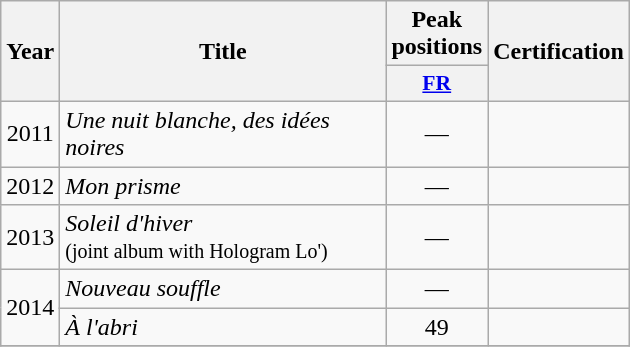<table class="wikitable">
<tr>
<th align="center" rowspan="2" width="10">Year</th>
<th align="center" rowspan="2" width="210">Title</th>
<th align="center" colspan="1" width="20">Peak positions</th>
<th align="center" rowspan="2" width="70">Certification</th>
</tr>
<tr>
<th scope="col" style="width:3em;font-size:90%;"><a href='#'>FR</a><br></th>
</tr>
<tr>
<td style="text-align:center;">2011</td>
<td><em>Une nuit blanche, des idées noires</em></td>
<td style="text-align:center;">—</td>
<td style="text-align:center;"></td>
</tr>
<tr>
<td style="text-align:center;">2012</td>
<td><em>Mon prisme</em></td>
<td style="text-align:center;">—</td>
<td style="text-align:center;"></td>
</tr>
<tr>
<td style="text-align:center;">2013</td>
<td><em>Soleil d'hiver</em><br><small>(joint album with Hologram Lo')</small></td>
<td style="text-align:center;">—</td>
<td style="text-align:center;"></td>
</tr>
<tr>
<td style="text-align:center;" rowspan=2>2014</td>
<td><em>Nouveau souffle</em></td>
<td style="text-align:center;">—</td>
<td style="text-align:center;"></td>
</tr>
<tr>
<td><em>À l'abri</em></td>
<td style="text-align:center;">49</td>
<td style="text-align:center;"></td>
</tr>
<tr>
</tr>
</table>
